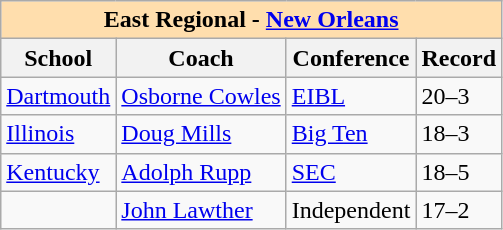<table class="wikitable">
<tr>
<th colspan="4" style="background:#ffdead;">East Regional - <a href='#'>New Orleans</a></th>
</tr>
<tr>
<th>School</th>
<th>Coach</th>
<th>Conference</th>
<th>Record</th>
</tr>
<tr>
<td><a href='#'>Dartmouth</a></td>
<td><a href='#'>Osborne Cowles</a></td>
<td><a href='#'>EIBL</a></td>
<td>20–3</td>
</tr>
<tr>
<td><a href='#'>Illinois</a></td>
<td><a href='#'>Doug Mills</a></td>
<td><a href='#'>Big Ten</a></td>
<td>18–3</td>
</tr>
<tr>
<td><a href='#'>Kentucky</a></td>
<td><a href='#'>Adolph Rupp</a></td>
<td><a href='#'>SEC</a></td>
<td>18–5</td>
</tr>
<tr>
<td></td>
<td><a href='#'>John Lawther</a></td>
<td>Independent</td>
<td>17–2</td>
</tr>
</table>
